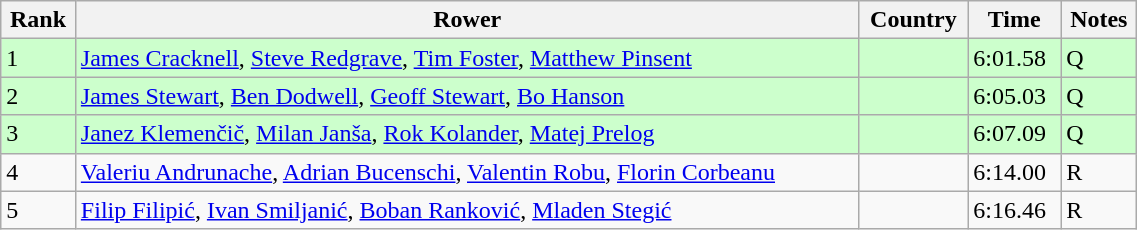<table class="wikitable sortable" width=60%>
<tr>
<th>Rank</th>
<th>Rower</th>
<th>Country</th>
<th>Time</th>
<th>Notes</th>
</tr>
<tr bgcolor=ccffcc>
<td>1</td>
<td><a href='#'>James Cracknell</a>, <a href='#'>Steve Redgrave</a>, <a href='#'>Tim Foster</a>, <a href='#'>Matthew Pinsent</a></td>
<td></td>
<td>6:01.58</td>
<td>Q</td>
</tr>
<tr bgcolor=ccffcc>
<td>2</td>
<td><a href='#'>James Stewart</a>, <a href='#'>Ben Dodwell</a>, <a href='#'>Geoff Stewart</a>, <a href='#'>Bo Hanson</a></td>
<td></td>
<td>6:05.03</td>
<td>Q</td>
</tr>
<tr bgcolor=ccffcc>
<td>3</td>
<td><a href='#'>Janez Klemenčič</a>, <a href='#'>Milan Janša</a>, <a href='#'>Rok Kolander</a>, <a href='#'>Matej Prelog</a></td>
<td></td>
<td>6:07.09</td>
<td>Q</td>
</tr>
<tr>
<td>4</td>
<td><a href='#'>Valeriu Andrunache</a>, <a href='#'>Adrian Bucenschi</a>, <a href='#'>Valentin Robu</a>, <a href='#'>Florin Corbeanu</a></td>
<td></td>
<td>6:14.00</td>
<td>R</td>
</tr>
<tr>
<td>5</td>
<td><a href='#'>Filip Filipić</a>, <a href='#'>Ivan Smiljanić</a>, <a href='#'>Boban Ranković</a>, <a href='#'>Mladen Stegić</a></td>
<td></td>
<td>6:16.46</td>
<td>R</td>
</tr>
</table>
